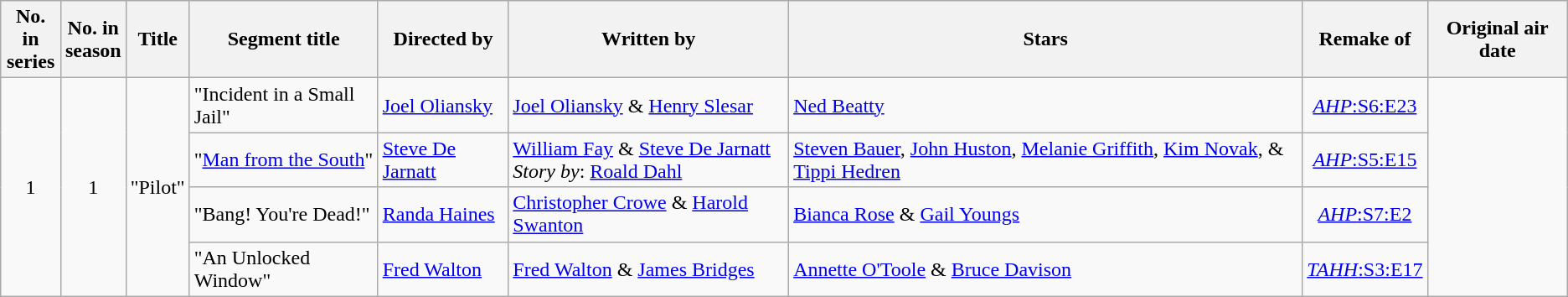<table class="wikitable">
<tr>
<th>No. in<br>series</th>
<th>No. in<br>season</th>
<th>Title</th>
<th>Segment title</th>
<th>Directed by</th>
<th>Written by</th>
<th>Stars</th>
<th>Remake of</th>
<th>Original air date</th>
</tr>
<tr>
<td align=center rowspan=4>1</td>
<td align=center rowspan=4>1</td>
<td rowspan=4>"Pilot"</td>
<td>"Incident in a Small Jail"</td>
<td><a href='#'>Joel Oliansky</a></td>
<td><a href='#'>Joel Oliansky</a> & <a href='#'>Henry Slesar</a></td>
<td><a href='#'>Ned Beatty</a></td>
<td align=center><a href='#'><em>AHP</em>:S6:E23</a></td>
<td align=center rowspan=4></td>
</tr>
<tr>
<td>"<a href='#'>Man from the South</a>"</td>
<td><a href='#'>Steve De Jarnatt</a></td>
<td><a href='#'>William Fay</a> & <a href='#'>Steve De Jarnatt</a><br><em>Story by</em>: <a href='#'>Roald Dahl</a></td>
<td><a href='#'>Steven Bauer</a>, <a href='#'>John Huston</a>, <a href='#'>Melanie Griffith</a>, <a href='#'>Kim Novak</a>, & <a href='#'>Tippi Hedren</a></td>
<td align=center><a href='#'><em>AHP</em>:S5:E15</a></td>
</tr>
<tr>
<td>"Bang! You're Dead!"</td>
<td><a href='#'>Randa Haines</a></td>
<td><a href='#'>Christopher Crowe</a> & <a href='#'>Harold Swanton</a></td>
<td><a href='#'>Bianca Rose</a> & <a href='#'>Gail Youngs</a></td>
<td align=center><a href='#'><em>AHP</em>:S7:E2</a></td>
</tr>
<tr>
<td>"An Unlocked Window"</td>
<td><a href='#'>Fred Walton</a></td>
<td><a href='#'>Fred Walton</a> & <a href='#'>James Bridges</a></td>
<td><a href='#'>Annette O'Toole</a> & <a href='#'>Bruce Davison</a></td>
<td align=center><a href='#'><em>TAHH</em>:S3:E17</a></td>
</tr>
</table>
